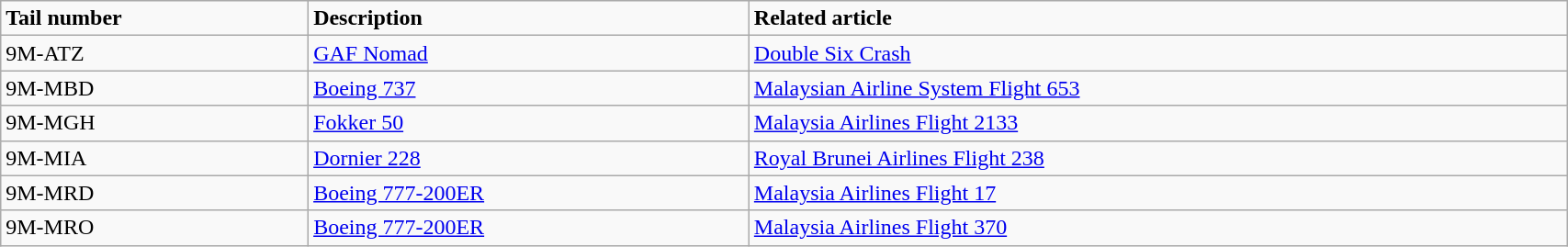<table class="wikitable" width="90%">
<tr>
<td><strong>Tail number</strong></td>
<td><strong>Description</strong></td>
<td><strong>Related article</strong></td>
</tr>
<tr>
<td>9M-ATZ</td>
<td><a href='#'>GAF Nomad</a></td>
<td><a href='#'>Double Six Crash</a></td>
</tr>
<tr>
<td>9M-MBD</td>
<td><a href='#'>Boeing 737</a></td>
<td><a href='#'>Malaysian Airline System Flight 653</a></td>
</tr>
<tr>
<td>9M-MGH</td>
<td><a href='#'>Fokker 50</a></td>
<td><a href='#'>Malaysia Airlines Flight 2133</a></td>
</tr>
<tr>
<td>9M-MIA</td>
<td><a href='#'>Dornier 228</a></td>
<td><a href='#'>Royal Brunei Airlines Flight 238</a></td>
</tr>
<tr>
<td>9M-MRD</td>
<td><a href='#'>Boeing 777-200ER</a></td>
<td><a href='#'>Malaysia Airlines Flight 17</a></td>
</tr>
<tr>
<td>9M-MRO</td>
<td><a href='#'>Boeing 777-200ER</a></td>
<td><a href='#'>Malaysia Airlines Flight 370</a></td>
</tr>
</table>
